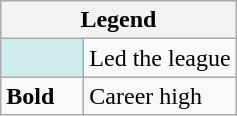<table class="wikitable mw-collapsible mw-collapsed">
<tr>
<th colspan="2">Legend</th>
</tr>
<tr>
<td style="background:#cfecec; width:3em;"></td>
<td>Led the league</td>
</tr>
<tr>
<td><strong>Bold</strong></td>
<td>Career high</td>
</tr>
</table>
